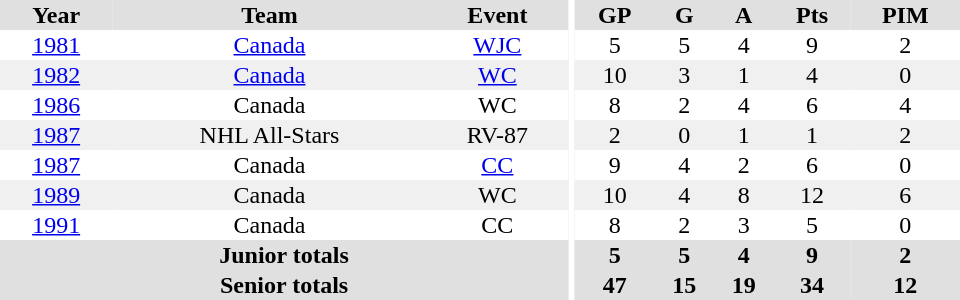<table border="0" cellpadding="1" cellspacing="0" ID="Table3" style="text-align:center; width:40em">
<tr bgcolor="#e0e0e0">
<th>Year</th>
<th>Team</th>
<th>Event</th>
<th rowspan="102" bgcolor="#ffffff"></th>
<th>GP</th>
<th>G</th>
<th>A</th>
<th>Pts</th>
<th>PIM</th>
</tr>
<tr>
<td><a href='#'>1981</a></td>
<td><a href='#'>Canada</a></td>
<td><a href='#'>WJC</a></td>
<td>5</td>
<td>5</td>
<td>4</td>
<td>9</td>
<td>2</td>
</tr>
<tr bgcolor="#f0f0f0">
<td><a href='#'>1982</a></td>
<td><a href='#'>Canada</a></td>
<td><a href='#'>WC</a></td>
<td>10</td>
<td>3</td>
<td>1</td>
<td>4</td>
<td>0</td>
</tr>
<tr>
<td><a href='#'>1986</a></td>
<td>Canada</td>
<td>WC</td>
<td>8</td>
<td>2</td>
<td>4</td>
<td>6</td>
<td>4</td>
</tr>
<tr bgcolor="#f0f0f0">
<td><a href='#'>1987</a></td>
<td>NHL All-Stars</td>
<td>RV-87</td>
<td>2</td>
<td>0</td>
<td>1</td>
<td>1</td>
<td>2</td>
</tr>
<tr>
<td><a href='#'>1987</a></td>
<td>Canada</td>
<td><a href='#'>CC</a></td>
<td>9</td>
<td>4</td>
<td>2</td>
<td>6</td>
<td>0</td>
</tr>
<tr bgcolor="#f0f0f0">
<td><a href='#'>1989</a></td>
<td>Canada</td>
<td>WC</td>
<td>10</td>
<td>4</td>
<td>8</td>
<td>12</td>
<td>6</td>
</tr>
<tr>
<td><a href='#'>1991</a></td>
<td>Canada</td>
<td>CC</td>
<td>8</td>
<td>2</td>
<td>3</td>
<td>5</td>
<td>0</td>
</tr>
<tr style="background:#e0e0e0;">
<th colspan="3">Junior totals</th>
<th>5</th>
<th>5</th>
<th>4</th>
<th>9</th>
<th>2</th>
</tr>
<tr style="background:#e0e0e0;">
<th colspan="3">Senior totals</th>
<th>47</th>
<th>15</th>
<th>19</th>
<th>34</th>
<th>12</th>
</tr>
</table>
